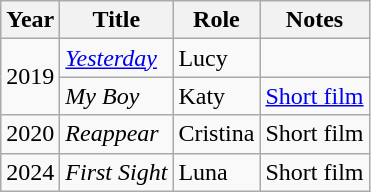<table class="wikitable">
<tr>
<th>Year</th>
<th>Title</th>
<th>Role</th>
<th>Notes</th>
</tr>
<tr>
<td rowspan="2">2019</td>
<td><em><a href='#'>Yesterday</a></em></td>
<td>Lucy</td>
<td></td>
</tr>
<tr>
<td><em>My Boy</em></td>
<td>Katy</td>
<td><a href='#'>Short film</a></td>
</tr>
<tr>
<td>2020</td>
<td><em>Reappear</em></td>
<td>Cristina</td>
<td>Short film</td>
</tr>
<tr>
<td>2024</td>
<td><em>First Sight</em></td>
<td>Luna</td>
<td>Short film</td>
</tr>
</table>
